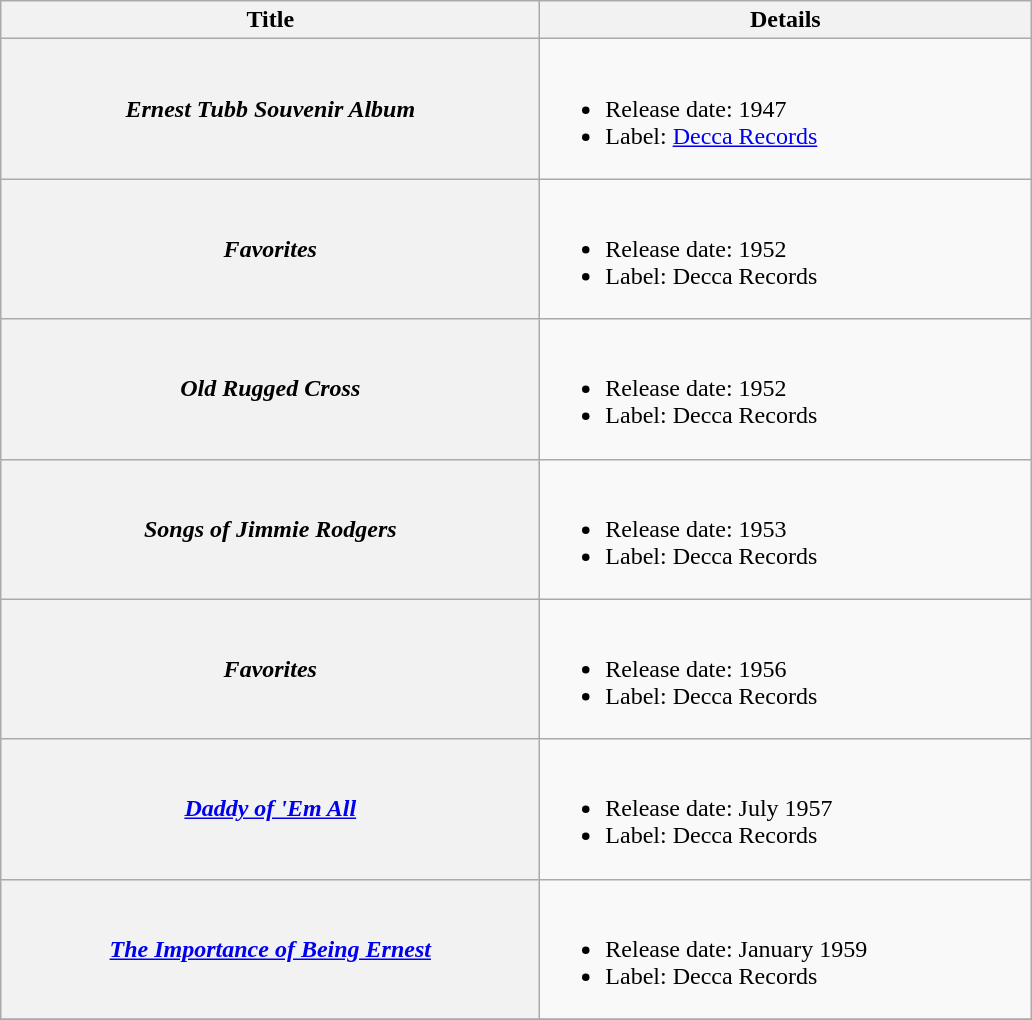<table class="wikitable plainrowheaders">
<tr>
<th style="width:22em;">Title</th>
<th style="width:20em;">Details</th>
</tr>
<tr>
<th scope="row"><em>Ernest Tubb Souvenir Album</em></th>
<td><br><ul><li>Release date: 1947</li><li>Label: <a href='#'>Decca Records</a></li></ul></td>
</tr>
<tr>
<th scope="row"><em>Favorites</em></th>
<td><br><ul><li>Release date: 1952</li><li>Label: Decca Records</li></ul></td>
</tr>
<tr>
<th scope="row"><em>Old Rugged Cross</em></th>
<td><br><ul><li>Release date: 1952</li><li>Label: Decca Records</li></ul></td>
</tr>
<tr>
<th scope="row"><em>Songs of Jimmie Rodgers</em></th>
<td><br><ul><li>Release date: 1953</li><li>Label: Decca Records</li></ul></td>
</tr>
<tr>
<th scope="row"><em>Favorites</em></th>
<td><br><ul><li>Release date: 1956</li><li>Label: Decca Records</li></ul></td>
</tr>
<tr>
<th scope="row"><em><a href='#'>Daddy of 'Em All</a></em></th>
<td><br><ul><li>Release date: July 1957</li><li>Label: Decca Records</li></ul></td>
</tr>
<tr>
<th scope="row"><em><a href='#'>The Importance of Being Ernest</a></em></th>
<td><br><ul><li>Release date: January 1959</li><li>Label: Decca Records</li></ul></td>
</tr>
<tr>
</tr>
</table>
